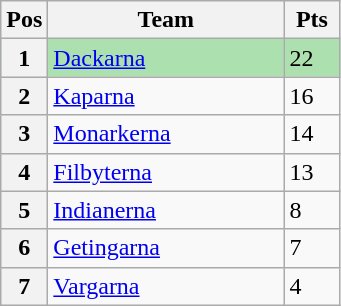<table class="wikitable">
<tr>
<th width=20>Pos</th>
<th width=150>Team</th>
<th width=30>Pts</th>
</tr>
<tr style="background:#ACE1AF;">
<th>1</th>
<td><a href='#'>Dackarna</a></td>
<td>22</td>
</tr>
<tr>
<th>2</th>
<td><a href='#'>Kaparna</a></td>
<td>16</td>
</tr>
<tr>
<th>3</th>
<td><a href='#'>Monarkerna</a></td>
<td>14</td>
</tr>
<tr>
<th>4</th>
<td><a href='#'>Filbyterna</a></td>
<td>13</td>
</tr>
<tr>
<th>5</th>
<td><a href='#'>Indianerna</a></td>
<td>8</td>
</tr>
<tr>
<th>6</th>
<td><a href='#'>Getingarna</a></td>
<td>7</td>
</tr>
<tr>
<th>7</th>
<td><a href='#'>Vargarna</a></td>
<td>4</td>
</tr>
</table>
